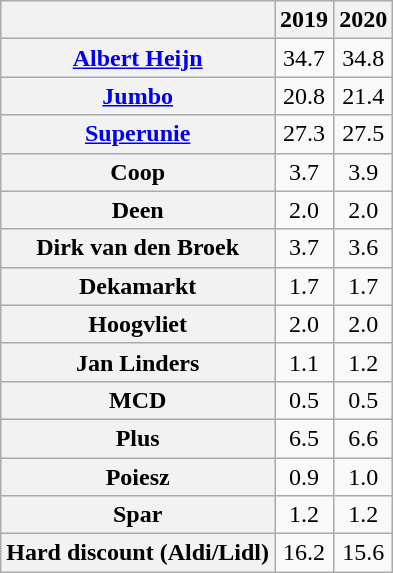<table class="wikitable" style="float:center; text-align:center;">
<tr>
<th></th>
<th>2019</th>
<th>2020</th>
</tr>
<tr>
<th><a href='#'>Albert Heijn</a></th>
<td>34.7</td>
<td>34.8</td>
</tr>
<tr>
<th><a href='#'>Jumbo</a></th>
<td>20.8</td>
<td>21.4</td>
</tr>
<tr>
<th><a href='#'>Superunie</a></th>
<td>27.3</td>
<td>27.5</td>
</tr>
<tr>
<th>Coop</th>
<td>3.7</td>
<td>3.9</td>
</tr>
<tr>
<th>Deen</th>
<td>2.0</td>
<td>2.0</td>
</tr>
<tr>
<th>Dirk van den Broek</th>
<td>3.7</td>
<td>3.6</td>
</tr>
<tr>
<th>Dekamarkt</th>
<td>1.7</td>
<td>1.7</td>
</tr>
<tr>
<th>Hoogvliet</th>
<td>2.0</td>
<td>2.0</td>
</tr>
<tr>
<th>Jan Linders</th>
<td>1.1</td>
<td>1.2</td>
</tr>
<tr>
<th>MCD</th>
<td>0.5</td>
<td>0.5</td>
</tr>
<tr>
<th>Plus</th>
<td>6.5</td>
<td>6.6</td>
</tr>
<tr>
<th>Poiesz</th>
<td>0.9</td>
<td>1.0</td>
</tr>
<tr>
<th>Spar</th>
<td>1.2</td>
<td>1.2</td>
</tr>
<tr>
<th>Hard discount (Aldi/Lidl)</th>
<td>16.2</td>
<td>15.6</td>
</tr>
</table>
